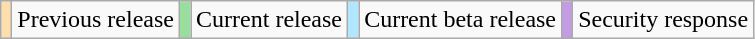<table class="wikitable">
<tr>
<td style="background:#FFDEAD;"></td>
<td>Previous release</td>
<td style="background:#99DD9F;"></td>
<td>Current release</td>
<td style="background:#B0E7FF;"></td>
<td>Current beta release</td>
<td style="background:#C39CE3;"></td>
<td>Security response</td>
</tr>
</table>
